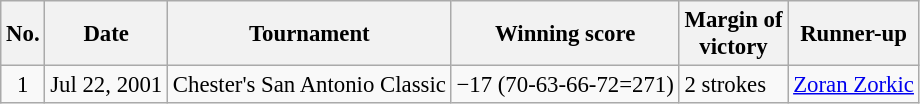<table class="wikitable" style="font-size:95%;">
<tr>
<th>No.</th>
<th>Date</th>
<th>Tournament</th>
<th>Winning score</th>
<th>Margin of<br>victory</th>
<th>Runner-up</th>
</tr>
<tr>
<td align=center>1</td>
<td align=right>Jul 22, 2001</td>
<td>Chester's San Antonio Classic</td>
<td>−17 (70-63-66-72=271)</td>
<td>2 strokes</td>
<td> <a href='#'>Zoran Zorkic</a></td>
</tr>
</table>
